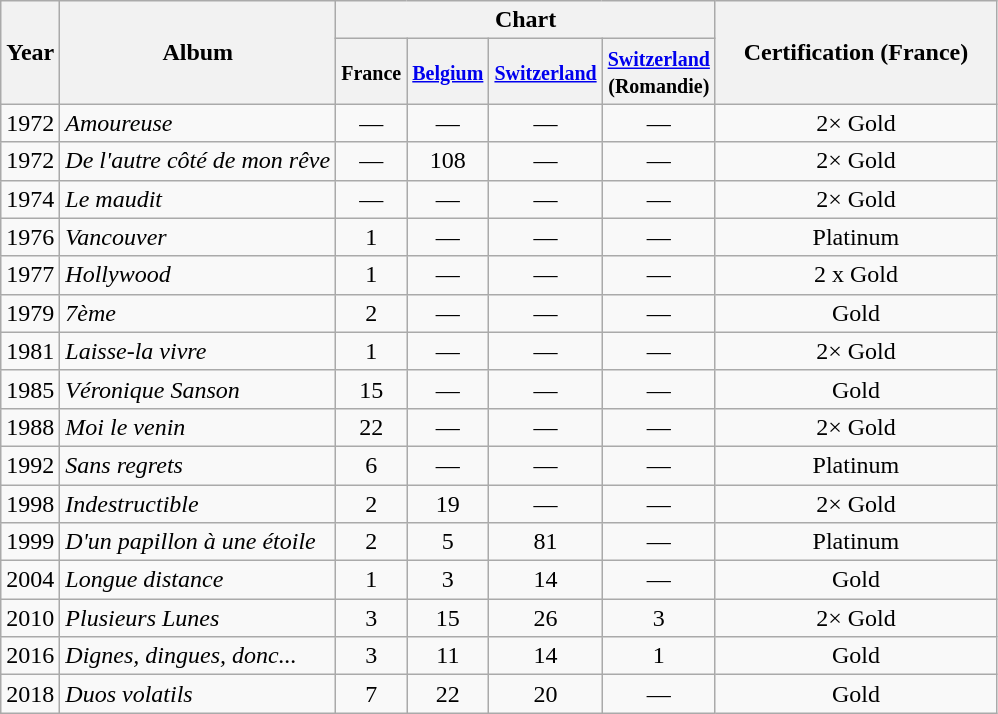<table class="wikitable">
<tr>
<th align="center" rowspan="2">Year</th>
<th align="center" rowspan="2">Album</th>
<th align="center" colspan="4">Chart</th>
<th align="center" rowspan="2" width="180">Certification (France)</th>
</tr>
<tr>
<th width="40"><small>France</small></th>
<th width="40"><small><a href='#'>Belgium</a></small><br></th>
<th width="40"><small><a href='#'>Switzerland</a></small></th>
<th width="40"><small><a href='#'>Switzerland</a> (Romandie)</small></th>
</tr>
<tr>
<td align="center">1972</td>
<td><em>Amoureuse</em></td>
<td align="center">—</td>
<td align="center">—</td>
<td align="center">—</td>
<td align="center">—</td>
<td align="center">2× Gold</td>
</tr>
<tr>
<td align="center">1972</td>
<td><em>De l'autre côté de mon rêve</em></td>
<td align="center">—</td>
<td align="center">108</td>
<td align="center">—</td>
<td align="center">—</td>
<td align="center">2× Gold</td>
</tr>
<tr>
<td align="center">1974</td>
<td><em>Le maudit</em></td>
<td align="center">—</td>
<td align="center">—</td>
<td align="center">—</td>
<td align="center">—</td>
<td align="center">2× Gold</td>
</tr>
<tr>
<td align="center">1976</td>
<td><em>Vancouver</em></td>
<td align="center">1</td>
<td align="center">—</td>
<td align="center">—</td>
<td align="center">—</td>
<td align="center">Platinum</td>
</tr>
<tr>
<td align="center">1977</td>
<td><em>Hollywood</em></td>
<td align="center">1</td>
<td align="center">—</td>
<td align="center">—</td>
<td align="center">—</td>
<td align="center">2 x Gold</td>
</tr>
<tr>
<td align="center">1979</td>
<td><em>7ème</em></td>
<td align="center">2</td>
<td align="center">—</td>
<td align="center">—</td>
<td align="center">—</td>
<td align="center">Gold</td>
</tr>
<tr>
<td align="center">1981</td>
<td><em>Laisse-la vivre</em></td>
<td align="center">1</td>
<td align="center">—</td>
<td align="center">—</td>
<td align="center">—</td>
<td align="center">2× Gold</td>
</tr>
<tr>
<td align="center">1985</td>
<td><em>Véronique Sanson</em></td>
<td align="center">15</td>
<td align="center">—</td>
<td align="center">—</td>
<td align="center">—</td>
<td align="center">Gold</td>
</tr>
<tr>
<td align="center">1988</td>
<td><em>Moi le venin</em></td>
<td align="center">22</td>
<td align="center">—</td>
<td align="center">—</td>
<td align="center">—</td>
<td align="center">2× Gold</td>
</tr>
<tr>
<td align="center">1992</td>
<td><em>Sans regrets</em></td>
<td align="center">6</td>
<td align="center">—</td>
<td align="center">—</td>
<td align="center">—</td>
<td align="center">Platinum</td>
</tr>
<tr>
<td align="center">1998</td>
<td><em>Indestructible</em></td>
<td align="center">2</td>
<td align="center">19</td>
<td align="center">—</td>
<td align="center">—</td>
<td align="center">2× Gold</td>
</tr>
<tr>
<td align="center">1999</td>
<td><em>D'un papillon à une étoile</em></td>
<td align="center">2</td>
<td align="center">5</td>
<td align="center">81</td>
<td align="center">—</td>
<td align="center">Platinum</td>
</tr>
<tr>
<td align="center">2004</td>
<td><em>Longue distance</em></td>
<td align="center">1</td>
<td align="center">3</td>
<td align="center">14</td>
<td align="center">—</td>
<td align="center">Gold</td>
</tr>
<tr>
<td align="center">2010</td>
<td><em>Plusieurs Lunes</em></td>
<td align="center">3</td>
<td align="center">15</td>
<td align="center">26</td>
<td align="center">3</td>
<td align="center">2× Gold</td>
</tr>
<tr>
<td align="center">2016</td>
<td><em>Dignes, dingues, donc...</em></td>
<td align="center">3<br></td>
<td align="center">11</td>
<td align="center">14</td>
<td align="center">1</td>
<td align="center">Gold</td>
</tr>
<tr>
<td align="center">2018</td>
<td><em>Duos volatils</em></td>
<td align="center">7</td>
<td align="center">22</td>
<td align="center">20</td>
<td align="center">—</td>
<td align="center">Gold</td>
</tr>
</table>
